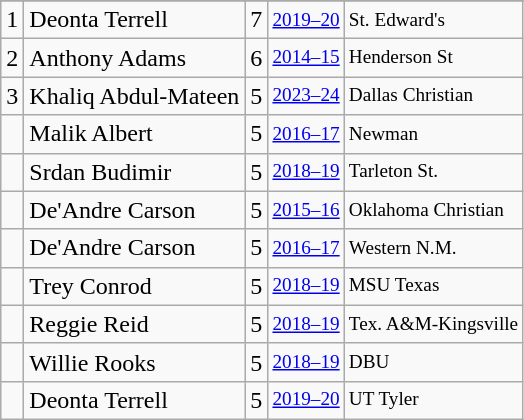<table class="wikitable">
<tr>
</tr>
<tr>
<td>1</td>
<td>Deonta Terrell</td>
<td>7</td>
<td style="font-size:80%;"><a href='#'>2019–20</a></td>
<td style="font-size:80%;">St. Edward's</td>
</tr>
<tr>
<td>2</td>
<td>Anthony Adams</td>
<td>6</td>
<td style="font-size:80%;"><a href='#'>2014–15</a></td>
<td style="font-size:80%;">Henderson St</td>
</tr>
<tr>
<td>3</td>
<td>Khaliq Abdul-Mateen</td>
<td>5</td>
<td style="font-size:80%;"><a href='#'>2023–24</a></td>
<td style="font-size:80%;">Dallas Christian</td>
</tr>
<tr>
<td></td>
<td>Malik Albert</td>
<td>5</td>
<td style="font-size:80%;"><a href='#'>2016–17</a></td>
<td style="font-size:80%;">Newman</td>
</tr>
<tr>
<td></td>
<td>Srdan Budimir</td>
<td>5</td>
<td style="font-size:80%;"><a href='#'>2018–19</a></td>
<td style="font-size:80%;">Tarleton St.</td>
</tr>
<tr>
<td></td>
<td>De'Andre Carson</td>
<td>5</td>
<td style="font-size:80%;"><a href='#'>2015–16</a></td>
<td style="font-size:80%;">Oklahoma Christian</td>
</tr>
<tr>
<td></td>
<td>De'Andre Carson</td>
<td>5</td>
<td style="font-size:80%;"><a href='#'>2016–17</a></td>
<td style="font-size:80%;">Western N.M.</td>
</tr>
<tr>
<td></td>
<td>Trey Conrod</td>
<td>5</td>
<td style="font-size:80%;"><a href='#'>2018–19</a></td>
<td style="font-size:80%;">MSU Texas</td>
</tr>
<tr>
<td></td>
<td>Reggie Reid</td>
<td>5</td>
<td style="font-size:80%;"><a href='#'>2018–19</a></td>
<td style="font-size:80%;">Tex. A&M-Kingsville</td>
</tr>
<tr>
<td></td>
<td>Willie Rooks</td>
<td>5</td>
<td style="font-size:80%;"><a href='#'>2018–19</a></td>
<td style="font-size:80%;">DBU</td>
</tr>
<tr>
<td></td>
<td>Deonta Terrell</td>
<td>5</td>
<td style="font-size:80%;"><a href='#'>2019–20</a></td>
<td style="font-size:80%;">UT Tyler</td>
</tr>
</table>
